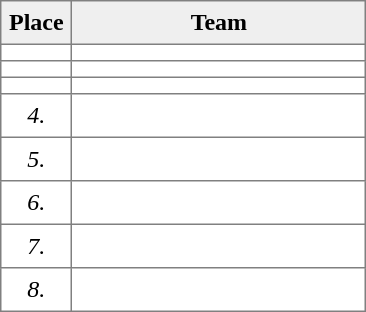<table style=border-collapse:collapse border=1 cellspacing=0 cellpadding=5>
<tr align=center bgcolor=#efefef>
<th width=35>Place</th>
<th width=185>Team</th>
</tr>
<tr align=center>
<td></td>
<td style="text-align:left;"></td>
</tr>
<tr align=center>
<td></td>
<td style="text-align:left;"></td>
</tr>
<tr align=center>
<td></td>
<td style="text-align:left;"></td>
</tr>
<tr align=center>
<td><em>4.</em></td>
<td style="text-align:left;"></td>
</tr>
<tr align=center>
<td><em>5.</em></td>
<td style="text-align:left;"></td>
</tr>
<tr align=center>
<td><em>6.</em></td>
<td style="text-align:left;"></td>
</tr>
<tr align=center>
<td><em>7.</em></td>
<td style="text-align:left;"></td>
</tr>
<tr align=center>
<td><em>8.</em></td>
<td style="text-align:left;"></td>
</tr>
</table>
